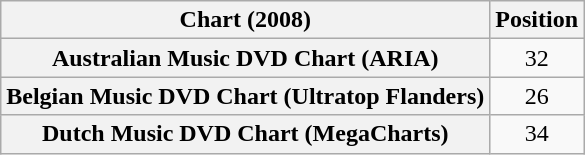<table class="wikitable sortable plainrowheaders">
<tr>
<th>Chart (2008)</th>
<th>Position</th>
</tr>
<tr>
<th scope="row">Australian Music DVD Chart (ARIA)</th>
<td style="text-align:center;">32</td>
</tr>
<tr>
<th scope="row">Belgian Music DVD Chart (Ultratop Flanders)</th>
<td style="text-align:center;">26</td>
</tr>
<tr>
<th scope="row">Dutch Music DVD Chart (MegaCharts)</th>
<td style="text-align:center;">34</td>
</tr>
</table>
